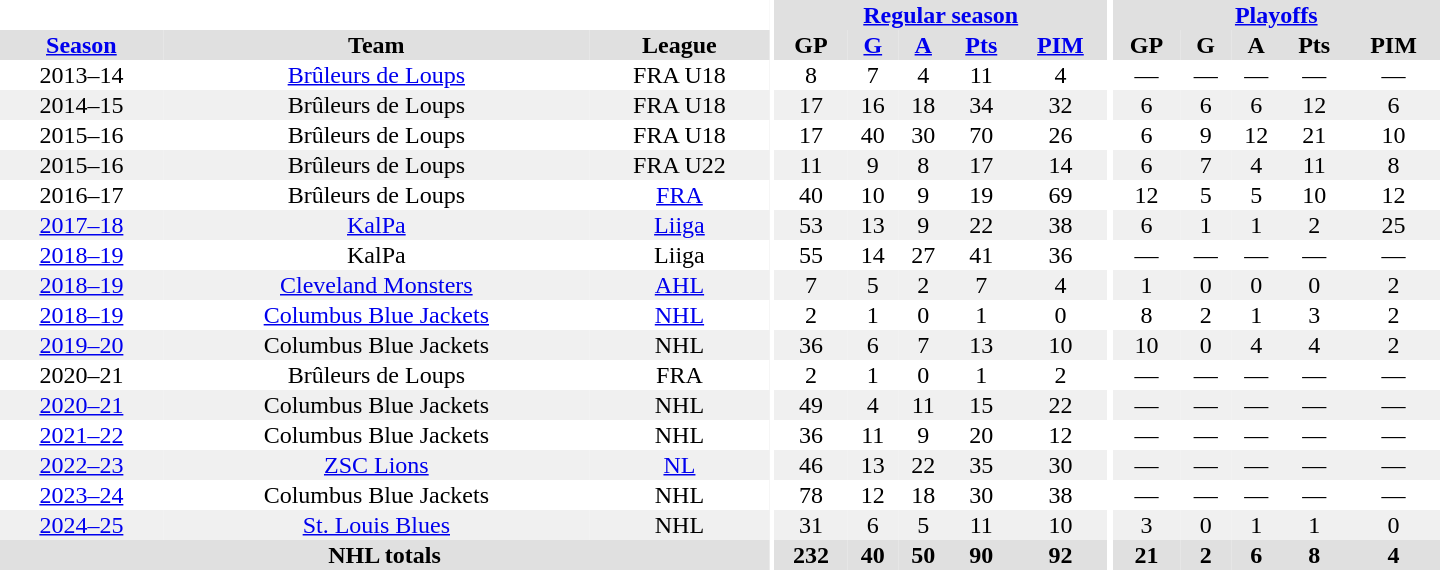<table border="0" cellpadding="1" cellspacing="0" style="text-align:center; width:60em;">
<tr bgcolor="#e0e0e0">
<th colspan="3" bgcolor="#ffffff"></th>
<th rowspan="100" bgcolor="#ffffff"></th>
<th colspan="5"><a href='#'>Regular season</a></th>
<th rowspan="100" bgcolor="#ffffff"></th>
<th colspan="5"><a href='#'>Playoffs</a></th>
</tr>
<tr bgcolor="#e0e0e0">
<th><a href='#'>Season</a></th>
<th>Team</th>
<th>League</th>
<th>GP</th>
<th><a href='#'>G</a></th>
<th><a href='#'>A</a></th>
<th><a href='#'>Pts</a></th>
<th><a href='#'>PIM</a></th>
<th>GP</th>
<th>G</th>
<th>A</th>
<th>Pts</th>
<th>PIM</th>
</tr>
<tr>
<td>2013–14</td>
<td><a href='#'>Brûleurs de Loups</a></td>
<td>FRA U18</td>
<td>8</td>
<td>7</td>
<td>4</td>
<td>11</td>
<td>4</td>
<td>—</td>
<td>—</td>
<td>—</td>
<td>—</td>
<td>—</td>
</tr>
<tr bgcolor="#f0f0f0">
<td>2014–15</td>
<td>Brûleurs de Loups</td>
<td>FRA U18</td>
<td>17</td>
<td>16</td>
<td>18</td>
<td>34</td>
<td>32</td>
<td>6</td>
<td>6</td>
<td>6</td>
<td>12</td>
<td>6</td>
</tr>
<tr>
<td>2015–16</td>
<td>Brûleurs de Loups</td>
<td>FRA U18</td>
<td>17</td>
<td>40</td>
<td>30</td>
<td>70</td>
<td>26</td>
<td>6</td>
<td>9</td>
<td>12</td>
<td>21</td>
<td>10</td>
</tr>
<tr bgcolor="#f0f0f0">
<td>2015–16</td>
<td>Brûleurs de Loups</td>
<td>FRA U22</td>
<td>11</td>
<td>9</td>
<td>8</td>
<td>17</td>
<td>14</td>
<td>6</td>
<td>7</td>
<td>4</td>
<td>11</td>
<td>8</td>
</tr>
<tr>
<td 2016–17 Ligue Magnus season>2016–17</td>
<td>Brûleurs de Loups</td>
<td><a href='#'>FRA</a></td>
<td>40</td>
<td>10</td>
<td>9</td>
<td>19</td>
<td>69</td>
<td>12</td>
<td>5</td>
<td>5</td>
<td>10</td>
<td>12</td>
</tr>
<tr bgcolor="#f0f0f0">
<td><a href='#'>2017–18</a></td>
<td><a href='#'>KalPa</a></td>
<td><a href='#'>Liiga</a></td>
<td>53</td>
<td>13</td>
<td>9</td>
<td>22</td>
<td>38</td>
<td>6</td>
<td>1</td>
<td>1</td>
<td>2</td>
<td>25</td>
</tr>
<tr>
<td><a href='#'>2018–19</a></td>
<td>KalPa</td>
<td>Liiga</td>
<td>55</td>
<td>14</td>
<td>27</td>
<td>41</td>
<td>36</td>
<td>—</td>
<td>—</td>
<td>—</td>
<td>—</td>
<td>—</td>
</tr>
<tr bgcolor="#f0f0f0">
<td><a href='#'>2018–19</a></td>
<td><a href='#'>Cleveland Monsters</a></td>
<td><a href='#'>AHL</a></td>
<td>7</td>
<td>5</td>
<td>2</td>
<td>7</td>
<td>4</td>
<td>1</td>
<td>0</td>
<td>0</td>
<td>0</td>
<td>2</td>
</tr>
<tr>
<td><a href='#'>2018–19</a></td>
<td><a href='#'>Columbus Blue Jackets</a></td>
<td><a href='#'>NHL</a></td>
<td>2</td>
<td>1</td>
<td>0</td>
<td>1</td>
<td>0</td>
<td>8</td>
<td>2</td>
<td>1</td>
<td>3</td>
<td>2</td>
</tr>
<tr bgcolor="#f0f0f0">
<td><a href='#'>2019–20</a></td>
<td>Columbus Blue Jackets</td>
<td>NHL</td>
<td>36</td>
<td>6</td>
<td>7</td>
<td>13</td>
<td>10</td>
<td>10</td>
<td>0</td>
<td>4</td>
<td>4</td>
<td>2</td>
</tr>
<tr>
<td 2020–21 Ligue Magnus season>2020–21</td>
<td>Brûleurs de Loups</td>
<td>FRA</td>
<td>2</td>
<td>1</td>
<td>0</td>
<td>1</td>
<td>2</td>
<td>—</td>
<td>—</td>
<td>—</td>
<td>—</td>
<td>—</td>
</tr>
<tr bgcolor="#f0f0f0">
<td><a href='#'>2020–21</a></td>
<td>Columbus Blue Jackets</td>
<td>NHL</td>
<td>49</td>
<td>4</td>
<td>11</td>
<td>15</td>
<td>22</td>
<td>—</td>
<td>—</td>
<td>—</td>
<td>—</td>
<td>—</td>
</tr>
<tr>
<td><a href='#'>2021–22</a></td>
<td>Columbus Blue Jackets</td>
<td>NHL</td>
<td>36</td>
<td>11</td>
<td>9</td>
<td>20</td>
<td>12</td>
<td>—</td>
<td>—</td>
<td>—</td>
<td>—</td>
<td>—</td>
</tr>
<tr bgcolor="#f0f0f0">
<td><a href='#'>2022–23</a></td>
<td><a href='#'>ZSC Lions</a></td>
<td><a href='#'>NL</a></td>
<td>46</td>
<td>13</td>
<td>22</td>
<td>35</td>
<td>30</td>
<td>—</td>
<td>—</td>
<td>—</td>
<td>—</td>
<td>—</td>
</tr>
<tr>
<td><a href='#'>2023–24</a></td>
<td>Columbus Blue Jackets</td>
<td>NHL</td>
<td>78</td>
<td>12</td>
<td>18</td>
<td>30</td>
<td>38</td>
<td>—</td>
<td>—</td>
<td>—</td>
<td>—</td>
<td>—</td>
</tr>
<tr bgcolor="#f0f0f0">
<td><a href='#'>2024–25</a></td>
<td><a href='#'>St. Louis Blues</a></td>
<td>NHL</td>
<td>31</td>
<td>6</td>
<td>5</td>
<td>11</td>
<td>10</td>
<td>3</td>
<td>0</td>
<td>1</td>
<td>1</td>
<td>0</td>
</tr>
<tr bgcolor="#e0e0e0">
<th colspan="3">NHL totals</th>
<th>232</th>
<th>40</th>
<th>50</th>
<th>90</th>
<th>92</th>
<th>21</th>
<th>2</th>
<th>6</th>
<th>8</th>
<th>4</th>
</tr>
</table>
